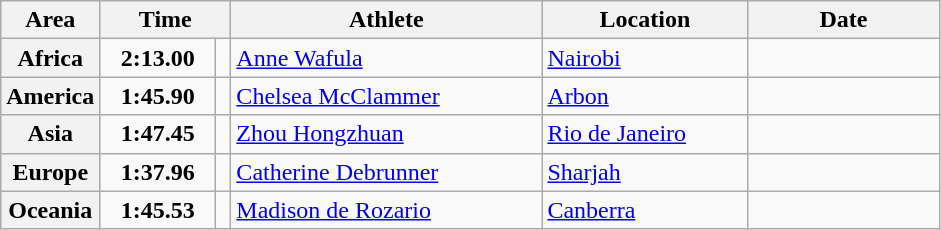<table class="wikitable">
<tr>
<th width="45">Area</th>
<th width="80" colspan="2">Time</th>
<th width="200">Athlete</th>
<th width="130">Location</th>
<th width="120">Date</th>
</tr>
<tr>
<th>Africa</th>
<td align="center"><strong>2:13.00</strong></td>
<td align="center"></td>
<td> <a href='#'>Anne Wafula</a></td>
<td> <a href='#'>Nairobi</a></td>
<td align="right"></td>
</tr>
<tr>
<th>America</th>
<td align="center"><strong>1:45.90</strong></td>
<td align="center"></td>
<td> <a href='#'>Chelsea McClammer</a></td>
<td> <a href='#'>Arbon</a></td>
<td align="right"></td>
</tr>
<tr>
<th>Asia</th>
<td align="center"><strong>1:47.45</strong></td>
<td align="center"></td>
<td> <a href='#'>Zhou Hongzhuan</a></td>
<td> <a href='#'>Rio de Janeiro</a></td>
<td align="right"></td>
</tr>
<tr>
<th>Europe</th>
<td align="center"><strong>1:37.96</strong></td>
<td align="center"><strong></strong></td>
<td> <a href='#'>Catherine Debrunner</a></td>
<td> <a href='#'>Sharjah</a></td>
<td align="right"></td>
</tr>
<tr>
<th>Oceania</th>
<td align="center"><strong>1:45.53</strong></td>
<td align="center"></td>
<td> <a href='#'>Madison de Rozario</a></td>
<td> <a href='#'>Canberra</a></td>
<td align="right"></td>
</tr>
</table>
